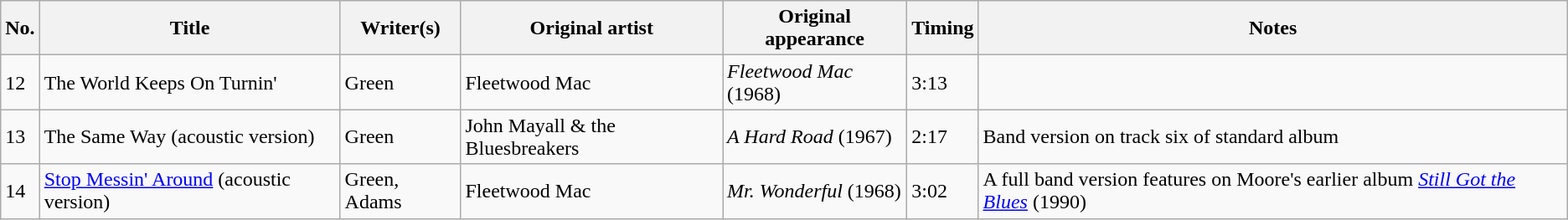<table class="wikitable">
<tr>
<th>No.</th>
<th>Title</th>
<th>Writer(s)</th>
<th>Original artist</th>
<th>Original appearance</th>
<th>Timing</th>
<th>Notes</th>
</tr>
<tr>
<td>12</td>
<td>The World Keeps On Turnin'</td>
<td>Green</td>
<td>Fleetwood Mac</td>
<td><em>Fleetwood Mac</em> (1968)</td>
<td>3:13</td>
<td></td>
</tr>
<tr>
<td>13</td>
<td>The Same Way (acoustic version)</td>
<td>Green</td>
<td>John Mayall & the Bluesbreakers</td>
<td><em>A Hard Road</em> (1967)</td>
<td>2:17</td>
<td>Band version on track six of standard album</td>
</tr>
<tr>
<td>14</td>
<td><a href='#'>Stop Messin' Around</a> (acoustic version)</td>
<td>Green, Adams</td>
<td>Fleetwood Mac</td>
<td><em>Mr. Wonderful</em> (1968)</td>
<td>3:02</td>
<td>A full band version features on Moore's earlier album <em><a href='#'>Still Got the Blues</a></em> (1990)</td>
</tr>
</table>
